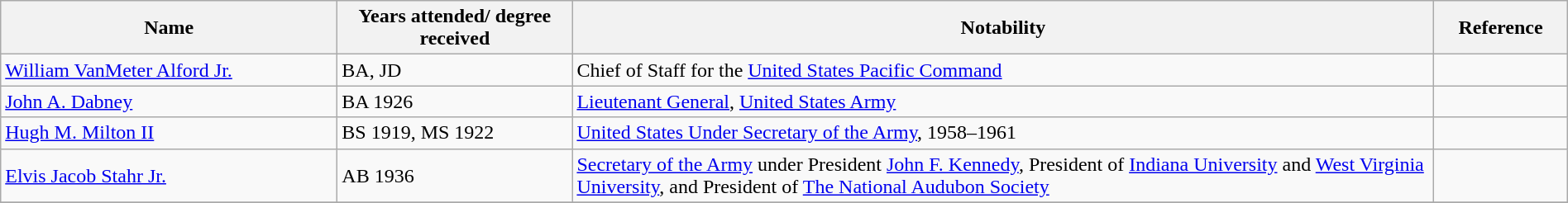<table width="100%" class="wikitable sortable">
<tr>
<th style="width:*;">Name</th>
<th style="width:15%;">Years attended/ degree received</th>
<th style="width:55%;" class="unsortable">Notability</th>
<th style="width:*;" class="unsortable">Reference</th>
</tr>
<tr>
<td><a href='#'>William VanMeter Alford Jr.</a></td>
<td>BA, JD</td>
<td>Chief of Staff for the <a href='#'>United States Pacific Command</a></td>
<td></td>
</tr>
<tr>
<td><a href='#'>John A. Dabney</a></td>
<td>BA 1926</td>
<td><a href='#'>Lieutenant General</a>, <a href='#'>United States Army</a></td>
<td></td>
</tr>
<tr>
<td><a href='#'>Hugh M. Milton II</a></td>
<td>BS 1919, MS 1922</td>
<td><a href='#'>United States Under Secretary of the Army</a>, 1958–1961</td>
<td></td>
</tr>
<tr>
<td><a href='#'>Elvis Jacob Stahr Jr.</a></td>
<td>AB 1936</td>
<td><a href='#'>Secretary of the Army</a> under President <a href='#'>John F. Kennedy</a>, President of <a href='#'>Indiana University</a> and <a href='#'>West Virginia University</a>, and President of <a href='#'>The National Audubon Society</a></td>
<td></td>
</tr>
<tr>
</tr>
</table>
